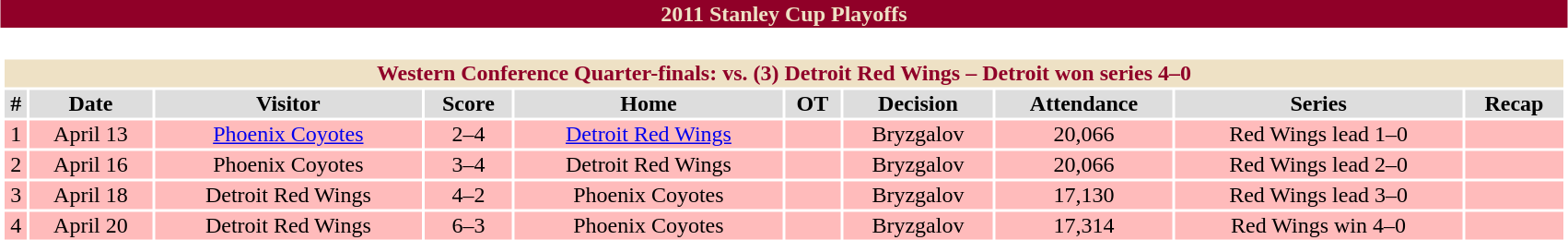<table class="toccolours" width=90% style="clear:both; margin:1.5em auto; text-align:center;">
<tr>
<th colspan=10 style="background:#900028; color:#EEE1C5;">2011 Stanley Cup Playoffs</th>
</tr>
<tr>
<td colspan=10><br><table class="toccolours collapsible collapsed" width=100%>
<tr>
<th colspan=10; style="background:#EEE1C5; color:#900028;">Western Conference Quarter-finals: vs. (3) Detroit Red Wings – Detroit won series 4–0</th>
</tr>
<tr align="center"  bgcolor="#dddddd">
<td><strong>#</strong></td>
<td><strong>Date</strong></td>
<td><strong>Visitor</strong></td>
<td><strong>Score</strong></td>
<td><strong>Home</strong></td>
<td><strong>OT</strong></td>
<td><strong>Decision</strong></td>
<td><strong>Attendance</strong></td>
<td><strong>Series</strong></td>
<td><strong>Recap</strong></td>
</tr>
<tr align=center bgcolor=#ffbbbb>
<td>1</td>
<td>April 13</td>
<td><a href='#'>Phoenix Coyotes</a></td>
<td>2–4</td>
<td><a href='#'>Detroit Red Wings</a></td>
<td></td>
<td>Bryzgalov</td>
<td>20,066</td>
<td>Red Wings lead 1–0</td>
<td></td>
</tr>
<tr align="center" bgcolor=#ffbbbb>
<td>2</td>
<td>April 16</td>
<td>Phoenix Coyotes</td>
<td>3–4</td>
<td>Detroit Red Wings</td>
<td></td>
<td>Bryzgalov</td>
<td>20,066</td>
<td>Red Wings lead 2–0</td>
<td></td>
</tr>
<tr align="center" bgcolor=#ffbbbb>
<td>3</td>
<td>April 18</td>
<td>Detroit Red Wings</td>
<td>4–2</td>
<td>Phoenix Coyotes</td>
<td></td>
<td>Bryzgalov</td>
<td>17,130</td>
<td>Red Wings lead 3–0</td>
<td></td>
</tr>
<tr align="center" bgcolor=#ffbbbb>
<td>4</td>
<td>April 20</td>
<td>Detroit Red Wings</td>
<td>6–3</td>
<td>Phoenix Coyotes</td>
<td></td>
<td>Bryzgalov</td>
<td>17,314</td>
<td>Red Wings win 4–0</td>
<td></td>
</tr>
</table>
</td>
</tr>
</table>
